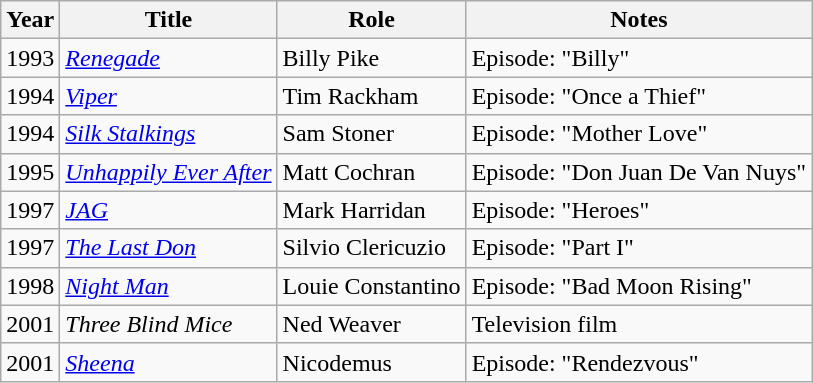<table class="wikitable sortable">
<tr>
<th>Year</th>
<th>Title</th>
<th>Role</th>
<th>Notes</th>
</tr>
<tr>
<td>1993</td>
<td><a href='#'><em>Renegade</em></a></td>
<td>Billy Pike</td>
<td>Episode: "Billy"</td>
</tr>
<tr>
<td>1994</td>
<td><a href='#'><em>Viper</em></a></td>
<td>Tim Rackham</td>
<td>Episode: "Once a Thief"</td>
</tr>
<tr>
<td>1994</td>
<td><em><a href='#'>Silk Stalkings</a></em></td>
<td>Sam Stoner</td>
<td>Episode: "Mother Love"</td>
</tr>
<tr>
<td>1995</td>
<td><em><a href='#'>Unhappily Ever After</a></em></td>
<td>Matt Cochran</td>
<td>Episode: "Don Juan De Van Nuys"</td>
</tr>
<tr>
<td>1997</td>
<td><a href='#'><em>JAG</em></a></td>
<td>Mark Harridan</td>
<td>Episode: "Heroes"</td>
</tr>
<tr>
<td>1997</td>
<td><a href='#'><em>The Last Don</em></a></td>
<td>Silvio Clericuzio</td>
<td>Episode: "Part I"</td>
</tr>
<tr>
<td>1998</td>
<td><a href='#'><em>Night Man</em></a></td>
<td>Louie Constantino</td>
<td>Episode: "Bad Moon Rising"</td>
</tr>
<tr>
<td>2001</td>
<td><em>Three Blind Mice</em></td>
<td>Ned Weaver</td>
<td>Television film</td>
</tr>
<tr>
<td>2001</td>
<td><a href='#'><em>Sheena</em></a></td>
<td>Nicodemus</td>
<td>Episode: "Rendezvous"</td>
</tr>
</table>
